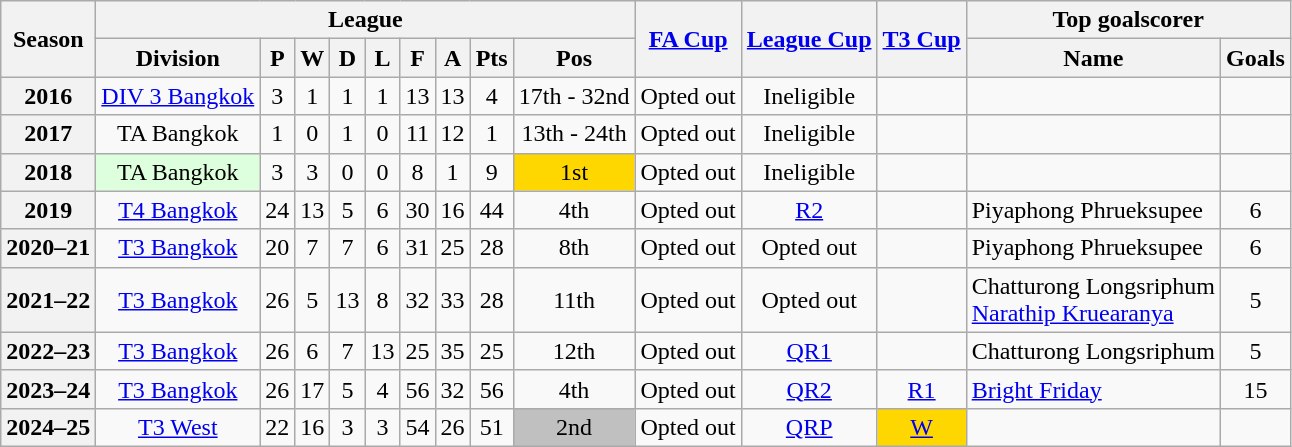<table class="wikitable" style="text-align: center">
<tr>
<th rowspan=2>Season</th>
<th colspan=9>League</th>
<th rowspan=2><a href='#'>FA Cup</a></th>
<th rowspan=2><a href='#'>League Cup</a></th>
<th rowspan=2><a href='#'>T3 Cup</a></th>
<th colspan=2>Top goalscorer</th>
</tr>
<tr>
<th>Division</th>
<th>P</th>
<th>W</th>
<th>D</th>
<th>L</th>
<th>F</th>
<th>A</th>
<th>Pts</th>
<th>Pos</th>
<th>Name</th>
<th>Goals</th>
</tr>
<tr>
<th>2016</th>
<td><a href='#'>DIV 3 Bangkok</a></td>
<td>3</td>
<td>1</td>
<td>1</td>
<td>1</td>
<td>13</td>
<td>13</td>
<td>4</td>
<td>17th - 32nd</td>
<td>Opted out</td>
<td>Ineligible</td>
<td></td>
<td></td>
<td></td>
</tr>
<tr>
<th>2017</th>
<td>TA Bangkok</td>
<td>1</td>
<td>0</td>
<td>1</td>
<td>0</td>
<td>11</td>
<td>12</td>
<td>1</td>
<td>13th - 24th</td>
<td>Opted out</td>
<td>Ineligible</td>
<td></td>
<td></td>
<td></td>
</tr>
<tr>
<th>2018</th>
<td bgcolor="#DDFFDD">TA Bangkok</td>
<td>3</td>
<td>3</td>
<td>0</td>
<td>0</td>
<td>8</td>
<td>1</td>
<td>9</td>
<td bgcolor=gold>1st</td>
<td>Opted out</td>
<td>Ineligible</td>
<td></td>
<td></td>
<td></td>
</tr>
<tr>
<th>2019</th>
<td><a href='#'>T4 Bangkok</a></td>
<td>24</td>
<td>13</td>
<td>5</td>
<td>6</td>
<td>30</td>
<td>16</td>
<td>44</td>
<td>4th</td>
<td>Opted out</td>
<td><a href='#'>R2</a></td>
<td></td>
<td align="left"> Piyaphong Phrueksupee</td>
<td>6</td>
</tr>
<tr>
<th>2020–21</th>
<td><a href='#'>T3 Bangkok</a></td>
<td>20</td>
<td>7</td>
<td>7</td>
<td>6</td>
<td>31</td>
<td>25</td>
<td>28</td>
<td>8th</td>
<td>Opted out</td>
<td>Opted out</td>
<td></td>
<td align="left"> Piyaphong Phrueksupee</td>
<td>6</td>
</tr>
<tr>
<th>2021–22</th>
<td><a href='#'>T3 Bangkok</a></td>
<td>26</td>
<td>5</td>
<td>13</td>
<td>8</td>
<td>32</td>
<td>33</td>
<td>28</td>
<td>11th</td>
<td>Opted out</td>
<td>Opted out</td>
<td></td>
<td align="left"> Chatturong Longsriphum<br> <a href='#'>Narathip Kruearanya</a></td>
<td>5</td>
</tr>
<tr>
<th>2022–23</th>
<td><a href='#'>T3 Bangkok</a></td>
<td>26</td>
<td>6</td>
<td>7</td>
<td>13</td>
<td>25</td>
<td>35</td>
<td>25</td>
<td>12th</td>
<td>Opted out</td>
<td><a href='#'>QR1</a></td>
<td></td>
<td align="left"> Chatturong Longsriphum</td>
<td>5</td>
</tr>
<tr>
<th>2023–24</th>
<td><a href='#'>T3 Bangkok</a></td>
<td>26</td>
<td>17</td>
<td>5</td>
<td>4</td>
<td>56</td>
<td>32</td>
<td>56</td>
<td>4th</td>
<td>Opted out</td>
<td><a href='#'>QR2</a></td>
<td><a href='#'>R1</a></td>
<td align="left"> <a href='#'>Bright Friday</a></td>
<td>15</td>
</tr>
<tr>
<th>2024–25</th>
<td><a href='#'>T3 West</a></td>
<td>22</td>
<td>16</td>
<td>3</td>
<td>3</td>
<td>54</td>
<td>26</td>
<td>51</td>
<td bgcolor=silver>2nd</td>
<td>Opted out</td>
<td><a href='#'>QRP</a></td>
<td bgcolor=gold><a href='#'>W</a></td>
<td align="left"></td>
<td></td>
</tr>
</table>
